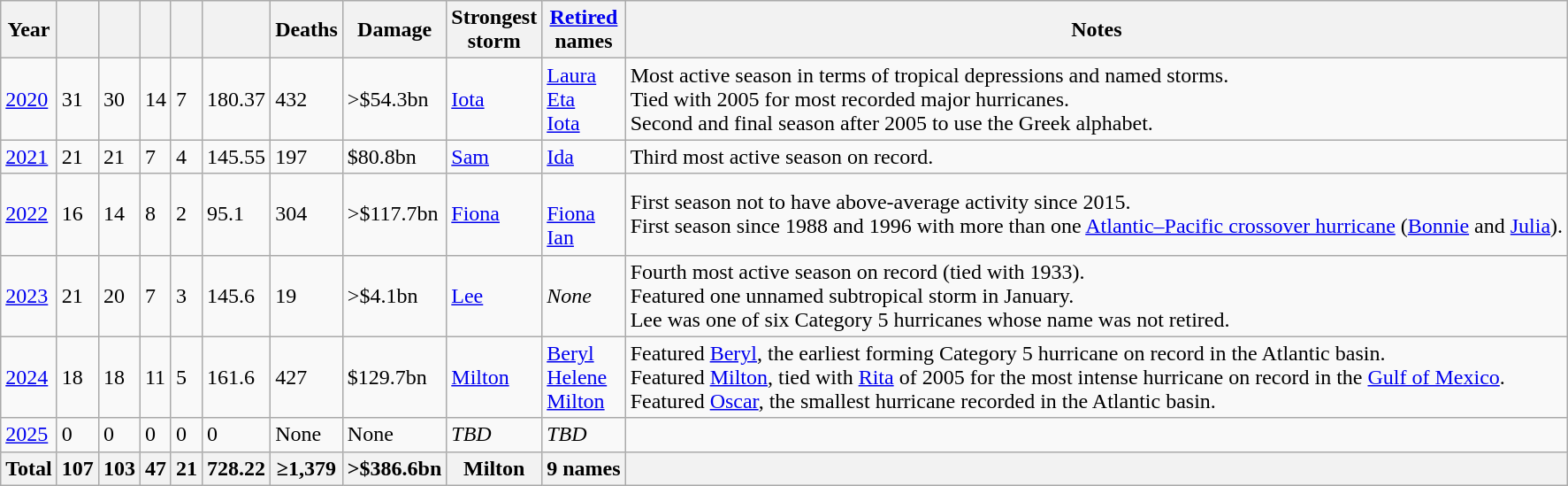<table class="wikitable sortable">
<tr>
<th>Year</th>
<th></th>
<th></th>
<th></th>
<th></th>
<th></th>
<th>Deaths</th>
<th>Damage</th>
<th>Strongest<br>storm</th>
<th><a href='#'>Retired</a><br>names</th>
<th>Notes</th>
</tr>
<tr>
<td><a href='#'>2020</a></td>
<td>31</td>
<td>30</td>
<td>14</td>
<td>7</td>
<td>180.37</td>
<td>432</td>
<td>>$54.3bn</td>
<td> <a href='#'>Iota</a></td>
<td> <a href='#'>Laura</a><br> <a href='#'>Eta</a><br> <a href='#'>Iota</a></td>
<td>Most active season in terms of tropical depressions and named storms.<br>Tied with 2005 for most recorded major hurricanes.<br>Second and final season after 2005 to use the Greek alphabet.</td>
</tr>
<tr>
<td><a href='#'>2021</a></td>
<td>21</td>
<td>21</td>
<td>7</td>
<td>4</td>
<td>145.55</td>
<td>197</td>
<td>$80.8bn</td>
<td> <a href='#'>Sam</a></td>
<td> <a href='#'>Ida</a></td>
<td>Third most active season on record.</td>
</tr>
<tr>
<td><a href='#'>2022</a></td>
<td>16</td>
<td>14</td>
<td>8</td>
<td>2</td>
<td>95.1</td>
<td>304</td>
<td>>$117.7bn</td>
<td> <a href='#'>Fiona</a></td>
<td><br> <a href='#'>Fiona</a> <br> <a href='#'>Ian</a></td>
<td>First season not to have above-average activity since 2015.<br>First season since 1988 and 1996 with more than one <a href='#'>Atlantic–Pacific crossover hurricane</a> (<a href='#'>Bonnie</a> and <a href='#'>Julia</a>).</td>
</tr>
<tr>
<td><a href='#'>2023</a></td>
<td>21</td>
<td>20</td>
<td>7</td>
<td>3</td>
<td>145.6</td>
<td>19</td>
<td>>$4.1bn</td>
<td> <a href='#'>Lee</a></td>
<td><em>None</em></td>
<td>Fourth most active season on record (tied with 1933).<br>Featured one unnamed subtropical storm in January.<br>Lee was one of six Category 5 hurricanes whose name was not retired.</td>
</tr>
<tr>
<td><a href='#'>2024</a></td>
<td>18</td>
<td>18</td>
<td>11</td>
<td>5</td>
<td>161.6</td>
<td>427</td>
<td>$129.7bn</td>
<td> <a href='#'>Milton</a></td>
<td> <a href='#'>Beryl</a><br> <a href='#'>Helene</a><br> <a href='#'>Milton</a></td>
<td>Featured <a href='#'>Beryl</a>, the earliest forming Category 5 hurricane on record in the Atlantic basin.<br>Featured <a href='#'>Milton</a>, tied with <a href='#'>Rita</a> of 2005 for the most intense hurricane on record in the <a href='#'>Gulf of Mexico</a>.<br> Featured <a href='#'>Oscar</a>, the smallest hurricane recorded in the Atlantic basin.</td>
</tr>
<tr>
<td><a href='#'>2025</a></td>
<td>0</td>
<td>0</td>
<td>0</td>
<td>0</td>
<td>0</td>
<td>None</td>
<td>None</td>
<td><em>TBD</em></td>
<td><em>TBD</em></td>
<td></td>
</tr>
<tr class="sortbottom">
<th>Total</th>
<th>107</th>
<th>103</th>
<th>47</th>
<th>21</th>
<th>728.22</th>
<th>≥1,379</th>
<th>>$386.6bn</th>
<th>Milton</th>
<th>9 names</th>
<th></th>
</tr>
</table>
